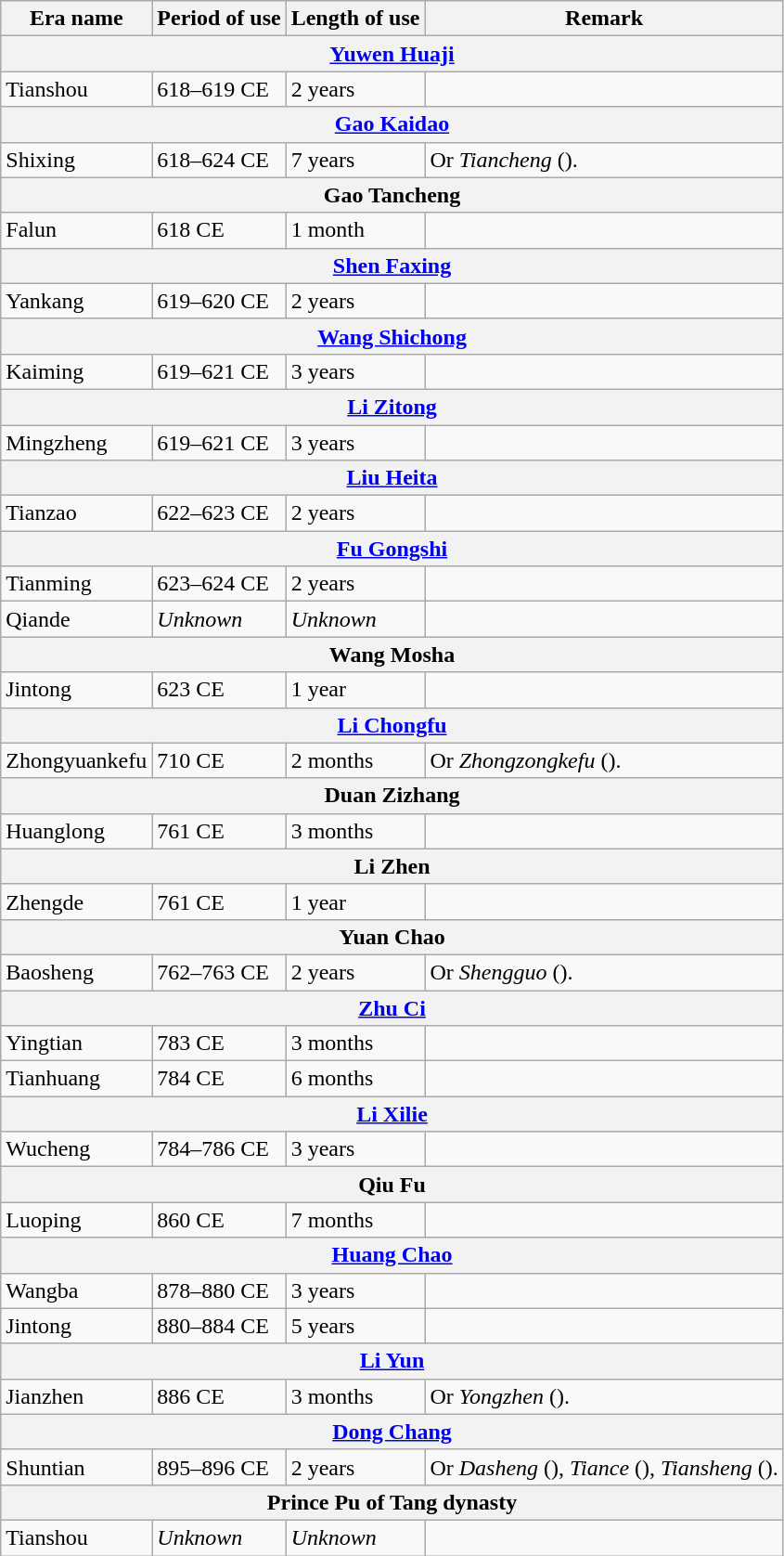<table class="wikitable">
<tr>
<th>Era name</th>
<th>Period of use</th>
<th>Length of use</th>
<th>Remark</th>
</tr>
<tr>
<th colspan="4"><a href='#'>Yuwen Huaji</a><br></th>
</tr>
<tr>
<td>Tianshou<br></td>
<td>618–619 CE</td>
<td>2 years</td>
<td></td>
</tr>
<tr>
<th colspan="4"><a href='#'>Gao Kaidao</a><br></th>
</tr>
<tr>
<td>Shixing<br></td>
<td>618–624 CE</td>
<td>7 years</td>
<td>Or <em>Tiancheng</em> ().</td>
</tr>
<tr>
<th colspan="4">Gao Tancheng<br></th>
</tr>
<tr>
<td>Falun<br></td>
<td>618 CE</td>
<td>1 month</td>
<td></td>
</tr>
<tr>
<th colspan="4"><a href='#'>Shen Faxing</a><br></th>
</tr>
<tr>
<td>Yankang<br></td>
<td>619–620 CE</td>
<td>2 years</td>
<td></td>
</tr>
<tr>
<th colspan="4"><a href='#'>Wang Shichong</a><br></th>
</tr>
<tr>
<td>Kaiming<br></td>
<td>619–621 CE</td>
<td>3 years</td>
<td></td>
</tr>
<tr>
<th colspan="4"><a href='#'>Li Zitong</a><br></th>
</tr>
<tr>
<td>Mingzheng<br></td>
<td>619–621 CE</td>
<td>3 years</td>
<td></td>
</tr>
<tr>
<th colspan="4"><a href='#'>Liu Heita</a><br></th>
</tr>
<tr>
<td>Tianzao<br></td>
<td>622–623 CE</td>
<td>2 years</td>
<td></td>
</tr>
<tr>
<th colspan="4"><a href='#'>Fu Gongshi</a><br></th>
</tr>
<tr>
<td>Tianming<br></td>
<td>623–624 CE</td>
<td>2 years</td>
<td></td>
</tr>
<tr>
<td>Qiande<br></td>
<td><em>Unknown</em></td>
<td><em>Unknown</em></td>
<td></td>
</tr>
<tr>
<th colspan="4">Wang Mosha<br></th>
</tr>
<tr>
<td>Jintong<br></td>
<td>623 CE</td>
<td>1 year</td>
<td></td>
</tr>
<tr>
<th colspan="4"><a href='#'>Li Chongfu</a><br></th>
</tr>
<tr>
<td>Zhongyuankefu<br></td>
<td>710 CE</td>
<td>2 months</td>
<td>Or <em>Zhongzongkefu</em> ().</td>
</tr>
<tr>
<th colspan="4">Duan Zizhang<br></th>
</tr>
<tr>
<td>Huanglong<br></td>
<td>761 CE</td>
<td>3 months</td>
<td></td>
</tr>
<tr>
<th colspan="4">Li Zhen<br></th>
</tr>
<tr>
<td>Zhengde<br></td>
<td>761 CE</td>
<td>1 year</td>
<td></td>
</tr>
<tr>
<th colspan="4">Yuan Chao<br></th>
</tr>
<tr>
<td>Baosheng<br></td>
<td>762–763 CE</td>
<td>2 years</td>
<td>Or <em>Shengguo</em> ().</td>
</tr>
<tr>
<th colspan="4"><a href='#'>Zhu Ci</a><br></th>
</tr>
<tr>
<td>Yingtian<br></td>
<td>783 CE</td>
<td>3 months</td>
<td></td>
</tr>
<tr>
<td>Tianhuang<br></td>
<td>784 CE</td>
<td>6 months</td>
<td></td>
</tr>
<tr>
<th colspan="4"><a href='#'>Li Xilie</a><br></th>
</tr>
<tr>
<td>Wucheng<br></td>
<td>784–786 CE</td>
<td>3 years</td>
<td></td>
</tr>
<tr>
<th colspan="4">Qiu Fu<br></th>
</tr>
<tr>
<td>Luoping<br></td>
<td>860 CE</td>
<td>7 months</td>
<td></td>
</tr>
<tr>
<th colspan="4"><a href='#'>Huang Chao</a><br></th>
</tr>
<tr>
<td>Wangba<br></td>
<td>878–880 CE</td>
<td>3 years</td>
<td></td>
</tr>
<tr>
<td>Jintong<br></td>
<td>880–884 CE</td>
<td>5 years</td>
<td></td>
</tr>
<tr>
<th colspan="4"><a href='#'>Li Yun</a><br></th>
</tr>
<tr>
<td>Jianzhen<br></td>
<td>886 CE</td>
<td>3 months</td>
<td>Or <em>Yongzhen</em> ().</td>
</tr>
<tr>
<th colspan="4"><a href='#'>Dong Chang</a><br></th>
</tr>
<tr>
<td>Shuntian<br></td>
<td>895–896 CE</td>
<td>2 years</td>
<td>Or <em>Dasheng</em> (), <em>Tiance</em> (), <em>Tiansheng</em> ().</td>
</tr>
<tr>
<th colspan="4">Prince Pu of Tang dynasty</th>
</tr>
<tr>
<td>Tianshou<br></td>
<td><em>Unknown</em></td>
<td><em>Unknown</em></td>
<td></td>
</tr>
</table>
